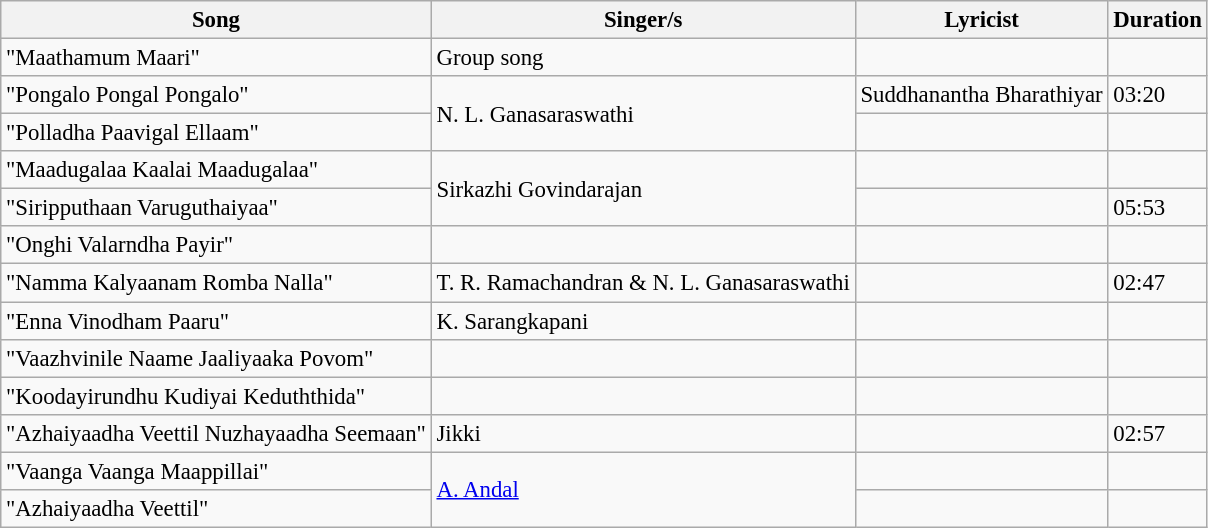<table class="wikitable" style="font-size:95%;">
<tr>
<th>Song</th>
<th>Singer/s</th>
<th>Lyricist</th>
<th>Duration</th>
</tr>
<tr>
<td>"Maathamum Maari"</td>
<td>Group song</td>
<td></td>
<td></td>
</tr>
<tr>
<td>"Pongalo Pongal Pongalo"</td>
<td rowspan=2>N. L. Ganasaraswathi</td>
<td>Suddhanantha Bharathiyar</td>
<td>03:20</td>
</tr>
<tr>
<td>"Polladha Paavigal Ellaam"</td>
<td></td>
<td></td>
</tr>
<tr>
<td>"Maadugalaa Kaalai Maadugalaa"</td>
<td rowspan=2>Sirkazhi Govindarajan</td>
<td></td>
<td></td>
</tr>
<tr>
<td>"Siripputhaan Varuguthaiyaa"</td>
<td></td>
<td>05:53</td>
</tr>
<tr>
<td>"Onghi Valarndha Payir"</td>
<td></td>
<td></td>
<td></td>
</tr>
<tr>
<td>"Namma Kalyaanam Romba Nalla"</td>
<td>T. R. Ramachandran & N. L. Ganasaraswathi</td>
<td></td>
<td>02:47</td>
</tr>
<tr>
<td>"Enna Vinodham Paaru"</td>
<td>K. Sarangkapani</td>
<td></td>
<td></td>
</tr>
<tr>
<td>"Vaazhvinile Naame Jaaliyaaka Povom"</td>
<td></td>
<td></td>
<td></td>
</tr>
<tr>
<td>"Koodayirundhu Kudiyai Keduththida"</td>
<td></td>
<td></td>
<td></td>
</tr>
<tr>
<td>"Azhaiyaadha Veettil Nuzhayaadha Seemaan"</td>
<td>Jikki</td>
<td></td>
<td>02:57</td>
</tr>
<tr>
<td>"Vaanga Vaanga Maappillai"</td>
<td rowspan=2><a href='#'>A. Andal</a></td>
<td></td>
<td></td>
</tr>
<tr>
<td>"Azhaiyaadha Veettil"</td>
<td></td>
<td></td>
</tr>
</table>
